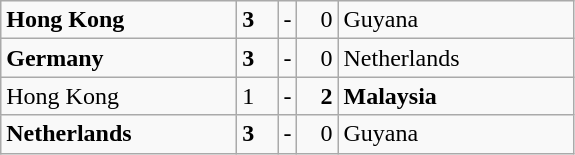<table class="wikitable">
<tr>
<td width=150> <strong>Hong Kong</strong></td>
<td width=20 align="left"><strong>3</strong></td>
<td>-</td>
<td width=20 align="right">0</td>
<td width=150> Guyana</td>
</tr>
<tr>
<td> <strong>Germany</strong></td>
<td align="left"><strong>3</strong></td>
<td>-</td>
<td align="right">0</td>
<td> Netherlands</td>
</tr>
<tr>
<td> Hong Kong</td>
<td align="left">1</td>
<td>-</td>
<td align="right"><strong>2</strong></td>
<td> <strong>Malaysia</strong></td>
</tr>
<tr>
<td> <strong>Netherlands</strong></td>
<td align="left"><strong>3</strong></td>
<td>-</td>
<td align="right">0</td>
<td> Guyana</td>
</tr>
</table>
